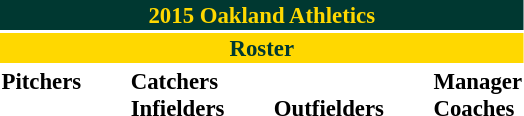<table class="toccolours" style="font-size: 95%;">
<tr>
<th colspan="10" style="background:#003831; color:#ffd800; text-align:center;">2015 Oakland Athletics</th>
</tr>
<tr>
<td colspan="10" style="background:#ffd800; color:#003831; text-align:center;"><strong>Roster</strong></td>
</tr>
<tr>
<td valign="top"><strong>Pitchers</strong><br>



























</td>
<td style="width:25px;"></td>
<td valign="top"><strong>Catchers</strong><br>



<strong>Infielders</strong>










</td>
<td style="width:25px;"></td>
<td valign="top"><br><strong>Outfielders</strong>








</td>
<td style="width:25px;"></td>
<td valign="top"><strong>Manager</strong><br>
<strong>Coaches</strong>
 
 
 
 
 
 
 </td>
</tr>
</table>
